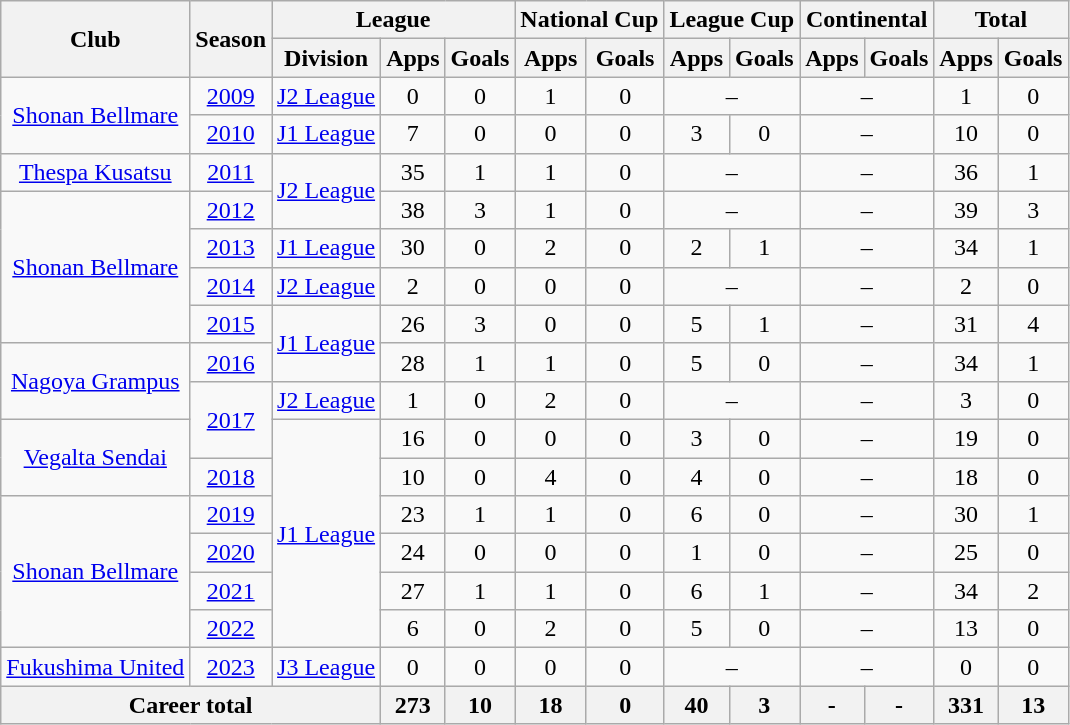<table class="wikitable" style="text-align: center;">
<tr>
<th rowspan="2">Club</th>
<th rowspan="2">Season</th>
<th colspan="3">League</th>
<th colspan="2">National Cup</th>
<th colspan="2">League Cup</th>
<th colspan="2">Continental</th>
<th colspan="2">Total</th>
</tr>
<tr>
<th>Division</th>
<th>Apps</th>
<th>Goals</th>
<th>Apps</th>
<th>Goals</th>
<th>Apps</th>
<th>Goals</th>
<th>Apps</th>
<th>Goals</th>
<th>Apps</th>
<th>Goals</th>
</tr>
<tr>
<td rowspan="2" valign="center"><a href='#'>Shonan Bellmare</a></td>
<td><a href='#'>2009</a></td>
<td rowspan="1"><a href='#'>J2 League</a></td>
<td>0</td>
<td>0</td>
<td>1</td>
<td>0</td>
<td colspan="2">–</td>
<td colspan="2">–</td>
<td>1</td>
<td>0</td>
</tr>
<tr>
<td><a href='#'>2010</a></td>
<td rowspan="1"><a href='#'>J1 League</a></td>
<td>7</td>
<td>0</td>
<td>0</td>
<td>0</td>
<td>3</td>
<td>0</td>
<td colspan="2">–</td>
<td>10</td>
<td>0</td>
</tr>
<tr>
<td><a href='#'>Thespa Kusatsu</a></td>
<td><a href='#'>2011</a></td>
<td rowspan="2"><a href='#'>J2 League</a></td>
<td>35</td>
<td>1</td>
<td>1</td>
<td>0</td>
<td colspan="2">–</td>
<td colspan="2">–</td>
<td>36</td>
<td>1</td>
</tr>
<tr>
<td rowspan="4"><a href='#'>Shonan Bellmare</a></td>
<td><a href='#'>2012</a></td>
<td>38</td>
<td>3</td>
<td>1</td>
<td>0</td>
<td colspan="2">–</td>
<td colspan="2">–</td>
<td>39</td>
<td>3</td>
</tr>
<tr>
<td><a href='#'>2013</a></td>
<td rowspan="1"><a href='#'>J1 League</a></td>
<td>30</td>
<td>0</td>
<td>2</td>
<td>0</td>
<td>2</td>
<td>1</td>
<td colspan="2">–</td>
<td>34</td>
<td>1</td>
</tr>
<tr>
<td><a href='#'>2014</a></td>
<td rowspan="1"><a href='#'>J2 League</a></td>
<td>2</td>
<td>0</td>
<td>0</td>
<td>0</td>
<td colspan="2">–</td>
<td colspan="2">–</td>
<td>2</td>
<td>0</td>
</tr>
<tr>
<td><a href='#'>2015</a></td>
<td rowspan="2"><a href='#'>J1 League</a></td>
<td>26</td>
<td>3</td>
<td>0</td>
<td>0</td>
<td>5</td>
<td>1</td>
<td colspan="2">–</td>
<td>31</td>
<td>4</td>
</tr>
<tr>
<td rowspan="2"><a href='#'>Nagoya Grampus</a></td>
<td><a href='#'>2016</a></td>
<td>28</td>
<td>1</td>
<td>1</td>
<td>0</td>
<td>5</td>
<td>0</td>
<td colspan="2">–</td>
<td>34</td>
<td>1</td>
</tr>
<tr>
<td rowspan="2"><a href='#'>2017</a></td>
<td><a href='#'>J2 League</a></td>
<td>1</td>
<td>0</td>
<td>2</td>
<td>0</td>
<td colspan="2">–</td>
<td colspan="2">–</td>
<td>3</td>
<td>0</td>
</tr>
<tr>
<td rowspan="2"><a href='#'>Vegalta Sendai</a></td>
<td rowspan="6"><a href='#'>J1 League</a></td>
<td>16</td>
<td>0</td>
<td>0</td>
<td>0</td>
<td>3</td>
<td>0</td>
<td colspan="2">–</td>
<td>19</td>
<td>0</td>
</tr>
<tr>
<td><a href='#'>2018</a></td>
<td>10</td>
<td>0</td>
<td>4</td>
<td>0</td>
<td>4</td>
<td>0</td>
<td colspan="2">–</td>
<td>18</td>
<td>0</td>
</tr>
<tr>
<td rowspan="4"><a href='#'>Shonan Bellmare</a></td>
<td><a href='#'>2019</a></td>
<td>23</td>
<td>1</td>
<td>1</td>
<td>0</td>
<td>6</td>
<td>0</td>
<td colspan="2">–</td>
<td>30</td>
<td>1</td>
</tr>
<tr>
<td><a href='#'>2020</a></td>
<td>24</td>
<td>0</td>
<td>0</td>
<td>0</td>
<td>1</td>
<td>0</td>
<td colspan="2">–</td>
<td>25</td>
<td>0</td>
</tr>
<tr>
<td><a href='#'>2021</a></td>
<td>27</td>
<td>1</td>
<td>1</td>
<td>0</td>
<td>6</td>
<td>1</td>
<td colspan="2">–</td>
<td>34</td>
<td>2</td>
</tr>
<tr>
<td><a href='#'>2022</a></td>
<td>6</td>
<td>0</td>
<td>2</td>
<td>0</td>
<td>5</td>
<td>0</td>
<td colspan="2">–</td>
<td>13</td>
<td>0</td>
</tr>
<tr>
<td><a href='#'>Fukushima United</a></td>
<td><a href='#'>2023</a></td>
<td><a href='#'>J3 League</a></td>
<td>0</td>
<td>0</td>
<td>0</td>
<td>0</td>
<td colspan="2">–</td>
<td colspan="2">–</td>
<td>0</td>
<td>0</td>
</tr>
<tr>
<th colspan="3">Career total</th>
<th>273</th>
<th>10</th>
<th>18</th>
<th>0</th>
<th>40</th>
<th>3</th>
<th>-</th>
<th>-</th>
<th>331</th>
<th>13</th>
</tr>
</table>
